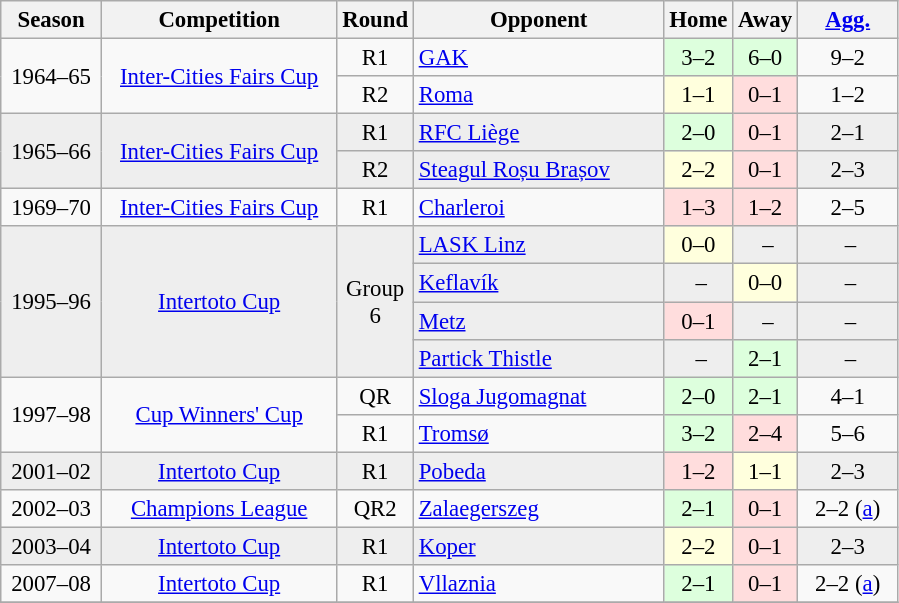<table class="wikitable" style="font-size:95%; text-align: center;">
<tr>
<th width="60">Season</th>
<th width="150">Competition</th>
<th width="30">Round</th>
<th width="160">Opponent</th>
<th width="30">Home</th>
<th width="30">Away</th>
<th width="60"><a href='#'>Agg.</a></th>
</tr>
<tr>
<td rowspan=2>1964–65</td>
<td rowspan=2><a href='#'>Inter-Cities Fairs Cup</a></td>
<td>R1</td>
<td align="left"> <a href='#'>GAK</a></td>
<td bgcolor="#ddffdd">3–2</td>
<td bgcolor="#ddffdd">6–0</td>
<td>9–2</td>
</tr>
<tr>
<td>R2</td>
<td align="left"> <a href='#'>Roma</a></td>
<td bgcolor="#ffffdd">1–1</td>
<td bgcolor="#ffdddd">0–1</td>
<td>1–2</td>
</tr>
<tr bgcolor=#EEEEEE>
<td rowspan=2>1965–66</td>
<td rowspan=2><a href='#'>Inter-Cities Fairs Cup</a></td>
<td>R1</td>
<td align="left"> <a href='#'>RFC Liège</a></td>
<td bgcolor="#ddffdd">2–0</td>
<td bgcolor="#ffdddd">0–1</td>
<td>2–1</td>
</tr>
<tr bgcolor=#EEEEEE>
<td>R2</td>
<td align="left"> <a href='#'>Steagul Roșu Brașov</a></td>
<td bgcolor="#ffffdd">2–2</td>
<td bgcolor="#ffdddd">0–1</td>
<td>2–3</td>
</tr>
<tr>
<td>1969–70</td>
<td><a href='#'>Inter-Cities Fairs Cup</a></td>
<td>R1</td>
<td align="left"> <a href='#'>Charleroi</a></td>
<td bgcolor="#ffdddd">1–3</td>
<td bgcolor="#ffdddd">1–2</td>
<td>2–5</td>
</tr>
<tr bgcolor=#EEEEEE>
<td rowspan=4>1995–96</td>
<td rowspan=4><a href='#'>Intertoto Cup</a></td>
<td rowspan=4>Group<br>6</td>
<td align="left"> <a href='#'>LASK Linz</a></td>
<td bgcolor="#ffffdd">0–0</td>
<td> –</td>
<td> –</td>
</tr>
<tr bgcolor=#EEEEEE>
<td align="left"> <a href='#'>Keflavík</a></td>
<td> –</td>
<td bgcolor="#ffffdd">0–0</td>
<td> –</td>
</tr>
<tr bgcolor=#EEEEEE>
<td align="left"> <a href='#'>Metz</a></td>
<td bgcolor="#ffdddd">0–1</td>
<td> –</td>
<td> –</td>
</tr>
<tr bgcolor=#EEEEEE>
<td align="left"> <a href='#'>Partick Thistle</a></td>
<td> –</td>
<td bgcolor="#ddffdd">2–1</td>
<td> –</td>
</tr>
<tr>
<td rowspan=2>1997–98</td>
<td rowspan=2><a href='#'>Cup Winners' Cup</a></td>
<td>QR</td>
<td align="left"> <a href='#'>Sloga Jugomagnat</a></td>
<td bgcolor="#ddffdd">2–0</td>
<td bgcolor="#ddffdd">2–1</td>
<td>4–1</td>
</tr>
<tr>
<td>R1</td>
<td align="left"> <a href='#'>Tromsø</a></td>
<td bgcolor="#ddffdd">3–2</td>
<td bgcolor="#ffdddd">2–4</td>
<td>5–6</td>
</tr>
<tr bgcolor=#EEEEEE>
<td>2001–02</td>
<td><a href='#'>Intertoto Cup</a></td>
<td>R1</td>
<td align="left"> <a href='#'>Pobeda</a></td>
<td bgcolor="#ffdddd">1–2</td>
<td bgcolor="#ffffdd">1–1</td>
<td>2–3</td>
</tr>
<tr>
<td>2002–03</td>
<td><a href='#'>Champions League</a></td>
<td>QR2</td>
<td align="left"> <a href='#'>Zalaegerszeg</a></td>
<td bgcolor="#ddffdd">2–1</td>
<td bgcolor="#ffdddd">0–1</td>
<td>2–2 (<a href='#'>a</a>)</td>
</tr>
<tr bgcolor=#EEEEEE>
<td>2003–04</td>
<td><a href='#'>Intertoto Cup</a></td>
<td>R1</td>
<td align="left"> <a href='#'>Koper</a></td>
<td bgcolor="#ffffdd">2–2</td>
<td bgcolor="#ffdddd">0–1</td>
<td>2–3</td>
</tr>
<tr>
<td>2007–08</td>
<td><a href='#'>Intertoto Cup</a></td>
<td>R1</td>
<td align="left"> <a href='#'>Vllaznia</a></td>
<td bgcolor="#ddffdd">2–1</td>
<td bgcolor="#ffdddd">0–1</td>
<td>2–2 (<a href='#'>a</a>)</td>
</tr>
<tr>
</tr>
</table>
